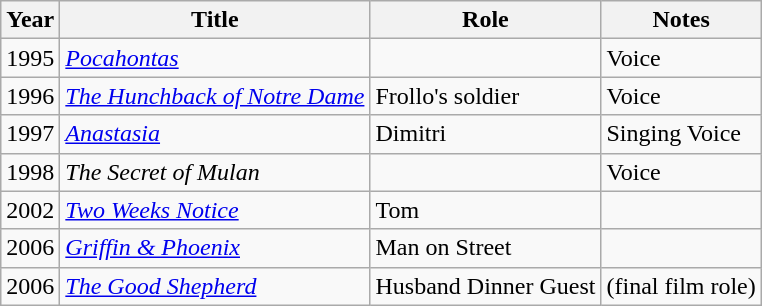<table class="wikitable" border="1">
<tr>
<th>Year</th>
<th>Title</th>
<th>Role</th>
<th>Notes</th>
</tr>
<tr>
<td>1995</td>
<td><em><a href='#'>Pocahontas</a></em></td>
<td></td>
<td>Voice</td>
</tr>
<tr>
<td>1996</td>
<td><em><a href='#'>The Hunchback of Notre Dame</a></em></td>
<td>Frollo's soldier</td>
<td>Voice</td>
</tr>
<tr>
<td>1997</td>
<td><em><a href='#'>Anastasia</a></em></td>
<td>Dimitri</td>
<td>Singing Voice</td>
</tr>
<tr>
<td>1998</td>
<td><em>The Secret of Mulan</em></td>
<td></td>
<td>Voice</td>
</tr>
<tr>
<td>2002</td>
<td><em><a href='#'>Two Weeks Notice</a></em></td>
<td>Tom</td>
<td></td>
</tr>
<tr>
<td>2006</td>
<td><em><a href='#'>Griffin & Phoenix</a></em></td>
<td>Man on Street</td>
<td></td>
</tr>
<tr>
<td>2006</td>
<td><em><a href='#'>The Good Shepherd</a></em></td>
<td>Husband Dinner Guest</td>
<td>(final film role)</td>
</tr>
</table>
